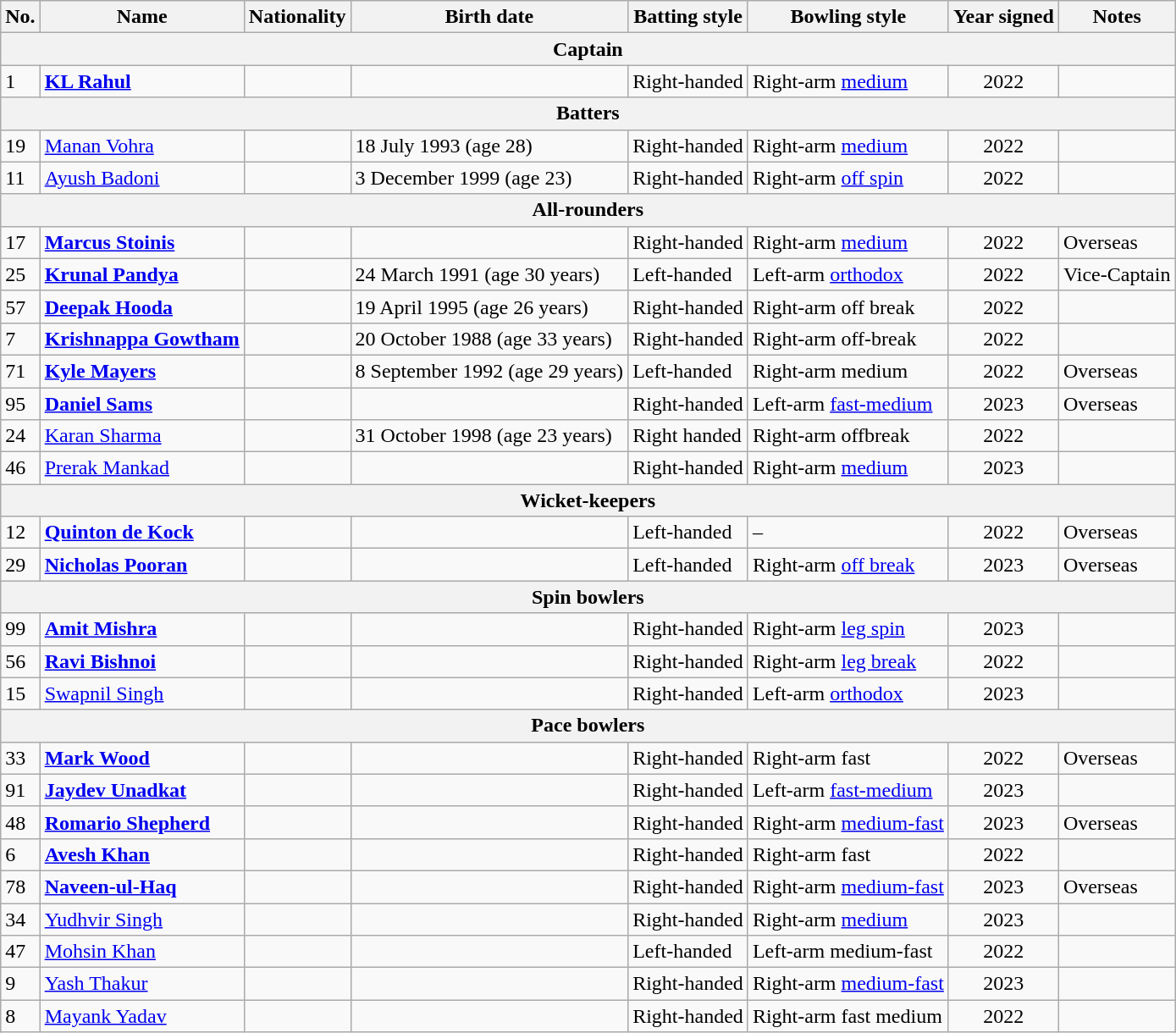<table class="wikitable">
<tr>
<th>No.</th>
<th>Name</th>
<th>Nationality</th>
<th>Birth date</th>
<th>Batting style</th>
<th>Bowling style</th>
<th>Year signed</th>
<th>Notes</th>
</tr>
<tr>
<th colspan="8">Captain</th>
</tr>
<tr>
<td>1</td>
<td><strong><a href='#'>KL Rahul</a></strong></td>
<td></td>
<td></td>
<td>Right-handed</td>
<td>Right-arm <a href='#'>medium</a></td>
<td style="text-align:center;">2022</td>
<td></td>
</tr>
<tr>
<th colspan="8">Batters</th>
</tr>
<tr>
<td>19</td>
<td><a href='#'>Manan Vohra</a></td>
<td></td>
<td>18 July 1993 (age 28)</td>
<td>Right-handed</td>
<td>Right-arm <a href='#'>medium</a></td>
<td style="text-align:center;">2022</td>
<td></td>
</tr>
<tr>
<td>11</td>
<td><a href='#'>Ayush Badoni</a></td>
<td></td>
<td>3 December 1999 (age 23)</td>
<td>Right-handed</td>
<td>Right-arm <a href='#'>off spin</a></td>
<td style="text-align:center;">2022</td>
<td></td>
</tr>
<tr>
<th colspan="8">All-rounders</th>
</tr>
<tr>
<td>17</td>
<td><strong><a href='#'>Marcus Stoinis</a></strong></td>
<td></td>
<td></td>
<td>Right-handed</td>
<td>Right-arm <a href='#'>medium</a></td>
<td style="text-align:center;">2022</td>
<td>Overseas</td>
</tr>
<tr>
<td>25</td>
<td><strong><a href='#'>Krunal Pandya</a></strong></td>
<td></td>
<td>24 March 1991 (age 30 years)</td>
<td>Left-handed</td>
<td>Left-arm <a href='#'>orthodox</a></td>
<td style="text-align:center;">2022</td>
<td>Vice-Captain</td>
</tr>
<tr>
<td>57</td>
<td><strong><a href='#'>Deepak Hooda</a></strong></td>
<td></td>
<td>19 April 1995 (age 26 years)</td>
<td>Right-handed</td>
<td>Right-arm off break</td>
<td style="text-align:center;">2022</td>
<td></td>
</tr>
<tr>
<td>7</td>
<td><strong><a href='#'>Krishnappa Gowtham</a></strong></td>
<td></td>
<td>20 October 1988 (age 33 years)</td>
<td>Right-handed</td>
<td>Right-arm off-break</td>
<td style="text-align:center;">2022</td>
<td></td>
</tr>
<tr>
<td>71</td>
<td><strong><a href='#'>Kyle Mayers</a></strong></td>
<td></td>
<td>8 September 1992 (age 29 years)</td>
<td>Left-handed</td>
<td>Right-arm medium</td>
<td style="text-align:center;">2022</td>
<td>Overseas</td>
</tr>
<tr>
<td>95</td>
<td><strong><a href='#'>Daniel Sams</a></strong></td>
<td></td>
<td></td>
<td>Right-handed</td>
<td>Left-arm <a href='#'>fast-medium</a></td>
<td style="text-align:center;">2023</td>
<td>Overseas</td>
</tr>
<tr>
<td>24</td>
<td><a href='#'>Karan Sharma</a></td>
<td></td>
<td>31 October 1998 (age 23 years)</td>
<td>Right handed</td>
<td>Right-arm offbreak</td>
<td style="text-align:center;">2022</td>
<td></td>
</tr>
<tr>
<td>46</td>
<td><a href='#'>Prerak Mankad</a></td>
<td></td>
<td></td>
<td>Right-handed</td>
<td>Right-arm <a href='#'>medium</a></td>
<td style="text-align:center;">2023</td>
<td></td>
</tr>
<tr '>
<th colspan="8">Wicket-keepers</th>
</tr>
<tr>
<td>12</td>
<td><strong><a href='#'>Quinton de Kock</a></strong></td>
<td></td>
<td></td>
<td>Left-handed</td>
<td>–</td>
<td style="text-align:center;">2022</td>
<td>Overseas</td>
</tr>
<tr>
<td>29</td>
<td><strong><a href='#'>Nicholas Pooran</a></strong></td>
<td></td>
<td></td>
<td>Left-handed</td>
<td>Right-arm <a href='#'>off break</a></td>
<td style="text-align:center;">2023</td>
<td>Overseas</td>
</tr>
<tr>
<th colspan="8">Spin bowlers</th>
</tr>
<tr>
<td>99</td>
<td><strong><a href='#'>Amit Mishra</a></strong></td>
<td></td>
<td></td>
<td>Right-handed</td>
<td>Right-arm <a href='#'>leg spin</a></td>
<td style="text-align:center;">2023</td>
<td></td>
</tr>
<tr>
<td>56</td>
<td><strong><a href='#'>Ravi Bishnoi</a></strong></td>
<td></td>
<td></td>
<td>Right-handed</td>
<td>Right-arm <a href='#'>leg break</a></td>
<td style="text-align:center;">2022</td>
<td></td>
</tr>
<tr>
<td>15</td>
<td><a href='#'>Swapnil Singh</a></td>
<td></td>
<td></td>
<td>Right-handed</td>
<td>Left-arm <a href='#'>orthodox</a></td>
<td style="text-align:center;">2023</td>
<td></td>
</tr>
<tr>
<th colspan="8">Pace bowlers</th>
</tr>
<tr>
<td>33</td>
<td><strong><a href='#'>Mark Wood</a></strong></td>
<td></td>
<td></td>
<td>Right-handed</td>
<td>Right-arm fast</td>
<td style="text-align:center;">2022</td>
<td>Overseas</td>
</tr>
<tr>
<td>91</td>
<td><strong><a href='#'>Jaydev Unadkat</a></strong></td>
<td></td>
<td></td>
<td>Right-handed</td>
<td>Left-arm <a href='#'>fast-medium</a></td>
<td style="text-align:center;">2023</td>
<td></td>
</tr>
<tr>
<td>48</td>
<td><strong><a href='#'>Romario Shepherd</a></strong></td>
<td></td>
<td></td>
<td>Right-handed</td>
<td>Right-arm <a href='#'>medium-fast</a></td>
<td style="text-align:center;">2023</td>
<td>Overseas</td>
</tr>
<tr>
<td>6</td>
<td><strong> <a href='#'>Avesh Khan</a></strong></td>
<td></td>
<td></td>
<td>Right-handed</td>
<td>Right-arm fast</td>
<td style="text-align:center;">2022</td>
<td></td>
</tr>
<tr>
<td>78</td>
<td><strong><a href='#'>Naveen-ul-Haq</a></strong></td>
<td></td>
<td></td>
<td>Right-handed</td>
<td>Right-arm <a href='#'>medium-fast</a></td>
<td style="text-align:center;">2023</td>
<td>Overseas</td>
</tr>
<tr>
<td>34</td>
<td><a href='#'>Yudhvir Singh</a></td>
<td></td>
<td></td>
<td>Right-handed</td>
<td>Right-arm <a href='#'>medium</a></td>
<td style="text-align:center;">2023</td>
<td></td>
</tr>
<tr>
<td>47</td>
<td><a href='#'>Mohsin Khan</a></td>
<td></td>
<td></td>
<td>Left-handed</td>
<td>Left-arm medium-fast</td>
<td style="text-align:center;">2022</td>
<td></td>
</tr>
<tr>
<td>9</td>
<td><a href='#'>Yash Thakur</a></td>
<td></td>
<td></td>
<td>Right-handed</td>
<td>Right-arm <a href='#'>medium-fast</a></td>
<td style="text-align:center;">2023</td>
<td></td>
</tr>
<tr>
<td>8</td>
<td><a href='#'>Mayank Yadav</a></td>
<td></td>
<td></td>
<td>Right-handed</td>
<td>Right-arm fast medium</td>
<td style="text-align:center;">2022</td>
<td></td>
</tr>
</table>
